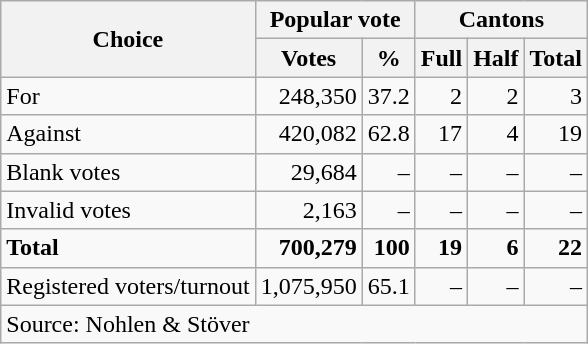<table class=wikitable style=text-align:right>
<tr>
<th rowspan=2>Choice</th>
<th colspan=2>Popular vote</th>
<th colspan=3>Cantons</th>
</tr>
<tr>
<th>Votes</th>
<th>%</th>
<th>Full</th>
<th>Half</th>
<th>Total</th>
</tr>
<tr>
<td align=left>For</td>
<td>248,350</td>
<td>37.2</td>
<td>2</td>
<td>2</td>
<td>3</td>
</tr>
<tr>
<td align=left>Against</td>
<td>420,082</td>
<td>62.8</td>
<td>17</td>
<td>4</td>
<td>19</td>
</tr>
<tr>
<td align=left>Blank votes</td>
<td>29,684</td>
<td>–</td>
<td>–</td>
<td>–</td>
<td>–</td>
</tr>
<tr>
<td align=left>Invalid votes</td>
<td>2,163</td>
<td>–</td>
<td>–</td>
<td>–</td>
<td>–</td>
</tr>
<tr>
<td align=left><strong>Total</strong></td>
<td><strong>700,279</strong></td>
<td><strong>100</strong></td>
<td><strong>19</strong></td>
<td><strong>6</strong></td>
<td><strong>22</strong></td>
</tr>
<tr>
<td align=left>Registered voters/turnout</td>
<td>1,075,950</td>
<td>65.1</td>
<td>–</td>
<td>–</td>
<td>–</td>
</tr>
<tr>
<td align=left colspan=6>Source: Nohlen & Stöver</td>
</tr>
</table>
